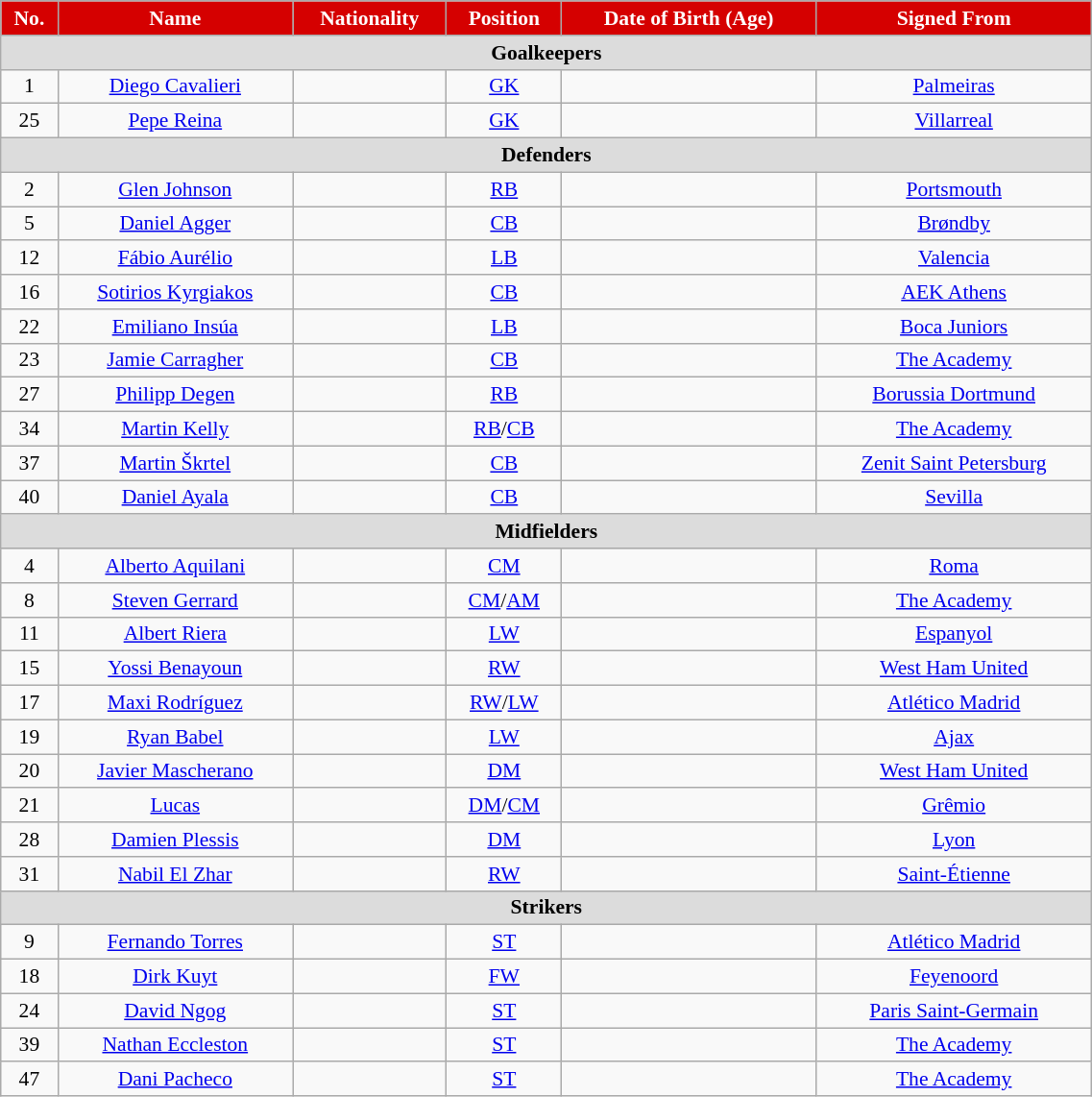<table class="wikitable" style="text-align: center; font-size:90%" width=60%>
<tr>
<th style="background: #d50000; color:white" align=right>No.</th>
<th style="background: #d50000; color:white" align=right>Name</th>
<th style="background: #d50000; color:white" align=right>Nationality</th>
<th style="background: #d50000; color:white" align=right>Position</th>
<th style="background: #d50000; color:white" align=right>Date of Birth (Age)</th>
<th style="background: #d50000; color:white" align=right>Signed From</th>
</tr>
<tr>
<th colspan=6 style="background:#DCDCDC" align=right>Goalkeepers</th>
</tr>
<tr>
<td>1</td>
<td><a href='#'>Diego Cavalieri</a></td>
<td></td>
<td><a href='#'>GK</a></td>
<td></td>
<td><a href='#'>Palmeiras</a></td>
</tr>
<tr>
<td>25</td>
<td><a href='#'>Pepe Reina</a></td>
<td></td>
<td><a href='#'>GK</a></td>
<td></td>
<td><a href='#'>Villarreal</a></td>
</tr>
<tr>
<th colspan=6 style="background:#DCDCDC" align=right>Defenders</th>
</tr>
<tr>
<td>2</td>
<td><a href='#'>Glen Johnson</a></td>
<td></td>
<td><a href='#'>RB</a></td>
<td></td>
<td><a href='#'>Portsmouth</a></td>
</tr>
<tr>
<td>5</td>
<td><a href='#'>Daniel Agger</a></td>
<td></td>
<td><a href='#'>CB</a></td>
<td></td>
<td><a href='#'>Brøndby</a></td>
</tr>
<tr>
<td>12</td>
<td><a href='#'>Fábio Aurélio</a></td>
<td></td>
<td><a href='#'>LB</a></td>
<td></td>
<td><a href='#'>Valencia</a></td>
</tr>
<tr>
<td>16</td>
<td><a href='#'>Sotirios Kyrgiakos</a></td>
<td></td>
<td><a href='#'>CB</a></td>
<td></td>
<td><a href='#'>AEK Athens</a></td>
</tr>
<tr>
<td>22</td>
<td><a href='#'>Emiliano Insúa</a></td>
<td></td>
<td><a href='#'>LB</a></td>
<td></td>
<td><a href='#'>Boca Juniors</a></td>
</tr>
<tr>
<td>23</td>
<td><a href='#'>Jamie Carragher</a></td>
<td></td>
<td><a href='#'>CB</a></td>
<td></td>
<td><a href='#'>The Academy</a></td>
</tr>
<tr>
<td>27</td>
<td><a href='#'>Philipp Degen</a></td>
<td></td>
<td><a href='#'>RB</a></td>
<td></td>
<td><a href='#'>Borussia Dortmund</a></td>
</tr>
<tr>
<td>34</td>
<td><a href='#'>Martin Kelly</a></td>
<td></td>
<td><a href='#'>RB</a>/<a href='#'>CB</a></td>
<td></td>
<td><a href='#'>The Academy</a></td>
</tr>
<tr>
<td>37</td>
<td><a href='#'>Martin Škrtel</a></td>
<td></td>
<td><a href='#'>CB</a></td>
<td></td>
<td><a href='#'>Zenit Saint Petersburg</a></td>
</tr>
<tr>
<td>40</td>
<td><a href='#'>Daniel Ayala</a></td>
<td></td>
<td><a href='#'>CB</a></td>
<td></td>
<td><a href='#'>Sevilla</a></td>
</tr>
<tr>
<th colspan=6 style="background:#DCDCDC" align=right>Midfielders</th>
</tr>
<tr>
<td>4</td>
<td><a href='#'>Alberto Aquilani</a></td>
<td></td>
<td><a href='#'>CM</a></td>
<td></td>
<td><a href='#'>Roma</a></td>
</tr>
<tr>
<td>8</td>
<td><a href='#'>Steven  Gerrard</a></td>
<td></td>
<td><a href='#'>CM</a>/<a href='#'>AM</a></td>
<td></td>
<td><a href='#'>The Academy</a></td>
</tr>
<tr>
<td>11</td>
<td><a href='#'>Albert Riera</a></td>
<td></td>
<td><a href='#'>LW</a></td>
<td></td>
<td><a href='#'>Espanyol</a></td>
</tr>
<tr>
<td>15</td>
<td><a href='#'>Yossi Benayoun</a></td>
<td></td>
<td><a href='#'>RW</a></td>
<td></td>
<td><a href='#'>West Ham United</a></td>
</tr>
<tr>
<td>17</td>
<td><a href='#'>Maxi Rodríguez</a></td>
<td></td>
<td><a href='#'>RW</a>/<a href='#'>LW</a></td>
<td></td>
<td><a href='#'>Atlético Madrid</a></td>
</tr>
<tr>
<td>19</td>
<td><a href='#'>Ryan Babel</a></td>
<td></td>
<td><a href='#'>LW</a></td>
<td></td>
<td><a href='#'>Ajax</a></td>
</tr>
<tr>
<td>20</td>
<td><a href='#'>Javier Mascherano</a></td>
<td></td>
<td><a href='#'>DM</a></td>
<td></td>
<td><a href='#'>West Ham United</a></td>
</tr>
<tr>
<td>21</td>
<td><a href='#'>Lucas</a></td>
<td></td>
<td><a href='#'>DM</a>/<a href='#'>CM</a></td>
<td></td>
<td><a href='#'>Grêmio</a></td>
</tr>
<tr>
<td>28</td>
<td><a href='#'>Damien Plessis</a></td>
<td></td>
<td><a href='#'>DM</a></td>
<td></td>
<td><a href='#'>Lyon</a></td>
</tr>
<tr>
<td>31</td>
<td><a href='#'>Nabil El Zhar</a></td>
<td></td>
<td><a href='#'>RW</a></td>
<td></td>
<td><a href='#'>Saint-Étienne</a></td>
</tr>
<tr>
<th colspan=6 style="background:#DCDCDC" align=right>Strikers</th>
</tr>
<tr>
<td>9</td>
<td><a href='#'>Fernando Torres</a></td>
<td></td>
<td><a href='#'>ST</a></td>
<td></td>
<td><a href='#'>Atlético Madrid</a></td>
</tr>
<tr>
<td>18</td>
<td><a href='#'>Dirk Kuyt</a></td>
<td></td>
<td><a href='#'>FW</a></td>
<td></td>
<td><a href='#'>Feyenoord</a></td>
</tr>
<tr>
<td>24</td>
<td><a href='#'>David Ngog</a></td>
<td></td>
<td><a href='#'>ST</a></td>
<td></td>
<td><a href='#'>Paris Saint-Germain</a></td>
</tr>
<tr>
<td>39</td>
<td><a href='#'>Nathan Eccleston</a></td>
<td></td>
<td><a href='#'>ST</a></td>
<td></td>
<td><a href='#'>The Academy</a></td>
</tr>
<tr>
<td>47</td>
<td><a href='#'>Dani Pacheco</a></td>
<td></td>
<td><a href='#'>ST</a></td>
<td></td>
<td><a href='#'>The Academy</a></td>
</tr>
</table>
